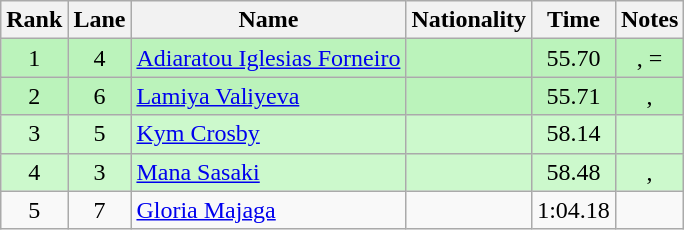<table class="wikitable sortable" style="text-align:center">
<tr>
<th>Rank</th>
<th>Lane</th>
<th>Name</th>
<th>Nationality</th>
<th>Time</th>
<th>Notes</th>
</tr>
<tr bgcolor=bbf3bb>
<td>1</td>
<td>4</td>
<td align="left"><a href='#'>Adiaratou Iglesias Forneiro</a></td>
<td align="left"></td>
<td>55.70</td>
<td>, =</td>
</tr>
<tr bgcolor=bbf3bb>
<td>2</td>
<td>6</td>
<td align="left"><a href='#'>Lamiya Valiyeva</a></td>
<td align="left"></td>
<td>55.71</td>
<td>, </td>
</tr>
<tr bgcolor=ccf9cc>
<td>3</td>
<td>5</td>
<td align="left"><a href='#'>Kym Crosby</a></td>
<td align="left"></td>
<td>58.14</td>
<td></td>
</tr>
<tr bgcolor=ccf9cc>
<td>4</td>
<td>3</td>
<td align="left"><a href='#'>Mana Sasaki</a></td>
<td align="left"></td>
<td>58.48</td>
<td>, </td>
</tr>
<tr>
<td>5</td>
<td>7</td>
<td align="left"><a href='#'>Gloria Majaga</a></td>
<td align="left"></td>
<td>1:04.18</td>
<td></td>
</tr>
</table>
